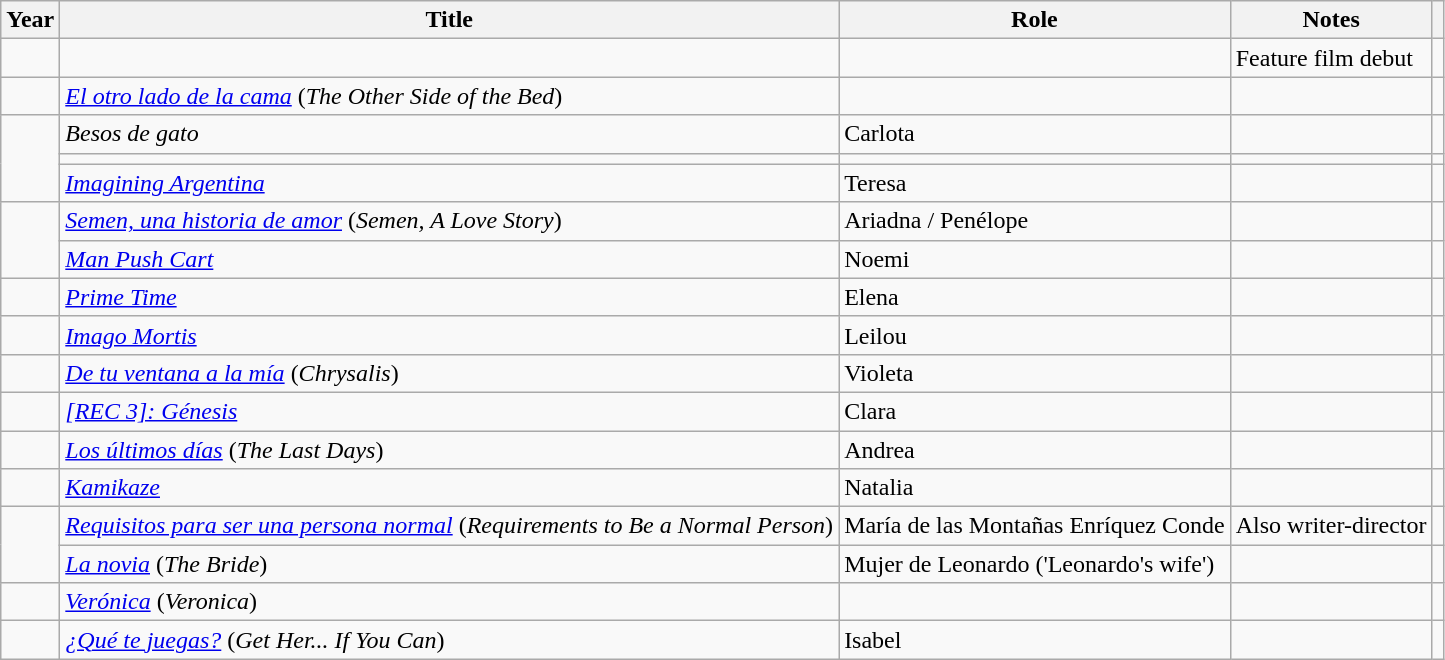<table class="wikitable sortable">
<tr>
<th>Year</th>
<th>Title</th>
<th>Role</th>
<th class = "unsortable">Notes</th>
<th class = "unsortable"></th>
</tr>
<tr>
<td></td>
<td><em></em></td>
<td></td>
<td>Feature film debut</td>
<td></td>
</tr>
<tr>
<td></td>
<td><em><a href='#'>El otro lado de la cama</a></em> (<em>The Other Side of the Bed</em>)</td>
<td></td>
<td></td>
</tr>
<tr>
<td rowspan = "3"></td>
<td><em>Besos de gato</em></td>
<td>Carlota</td>
<td></td>
<td></td>
</tr>
<tr>
<td><em></em></td>
<td></td>
<td></td>
<td></td>
</tr>
<tr>
<td><em><a href='#'>Imagining Argentina</a></em></td>
<td>Teresa</td>
<td></td>
<td></td>
</tr>
<tr>
<td rowspan = "2"></td>
<td><em><a href='#'>Semen, una historia de amor</a></em> (<em>Semen, A Love Story</em>)</td>
<td>Ariadna / Penélope</td>
<td></td>
<td></td>
</tr>
<tr>
<td><em><a href='#'>Man Push Cart</a></em></td>
<td>Noemi</td>
<td></td>
<td></td>
</tr>
<tr>
<td></td>
<td><em><a href='#'>Prime Time</a></em></td>
<td>Elena</td>
<td></td>
<td></td>
</tr>
<tr>
<td></td>
<td><em><a href='#'>Imago Mortis</a></em></td>
<td>Leilou</td>
<td></td>
<td></td>
</tr>
<tr>
<td></td>
<td><em><a href='#'>De tu ventana a la mía</a></em> (<em>Chrysalis</em>)</td>
<td>Violeta</td>
<td></td>
<td></td>
</tr>
<tr>
<td></td>
<td><em><a href='#'>[REC 3]: Génesis</a></em></td>
<td>Clara</td>
<td></td>
<td></td>
</tr>
<tr>
<td></td>
<td><em><a href='#'>Los últimos días</a></em> (<em>The Last Days</em>)</td>
<td>Andrea</td>
<td></td>
<td></td>
</tr>
<tr>
<td></td>
<td><em><a href='#'>Kamikaze</a></em></td>
<td>Natalia</td>
<td></td>
<td></td>
</tr>
<tr>
<td rowspan = "2"></td>
<td><em><a href='#'>Requisitos para ser una persona normal</a></em> (<em>Requirements to Be a Normal Person</em>)</td>
<td>María de las Montañas Enríquez Conde</td>
<td>Also writer-director</td>
<td></td>
</tr>
<tr>
<td><em><a href='#'>La novia</a></em> (<em>The Bride</em>)</td>
<td>Mujer de Leonardo ('Leonardo's wife')</td>
<td></td>
<td></td>
</tr>
<tr>
<td></td>
<td><em><a href='#'>Verónica</a></em> (<em>Veronica</em>)</td>
<td></td>
<td></td>
<td></td>
</tr>
<tr>
<td></td>
<td><em><a href='#'>¿Qué te juegas?</a></em> (<em>Get Her... If You Can</em>)</td>
<td>Isabel</td>
<td></td>
<td></td>
</tr>
</table>
